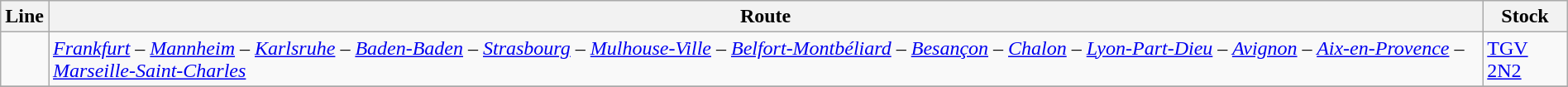<table class="wikitable" width="100%">
<tr class="hintergrundfarbe5">
<th>Line</th>
<th>Route</th>
<th>Stock</th>
</tr>
<tr>
<td></td>
<td><em><a href='#'>Frankfurt</a> – <a href='#'>Mannheim</a> – <a href='#'>Karlsruhe</a> – <a href='#'>Baden-Baden</a> – <a href='#'>Strasbourg</a> – <a href='#'>Mulhouse-Ville</a> – <a href='#'>Belfort-Montbéliard</a> – <a href='#'>Besançon</a> – <a href='#'>Chalon</a> – <a href='#'>Lyon-Part-Dieu</a> – <a href='#'>Avignon</a> – <a href='#'>Aix-en-Provence</a> – <a href='#'>Marseille-Saint-Charles</a></em></td>
<td><a href='#'>TGV 2N2</a></td>
</tr>
<tr>
</tr>
</table>
